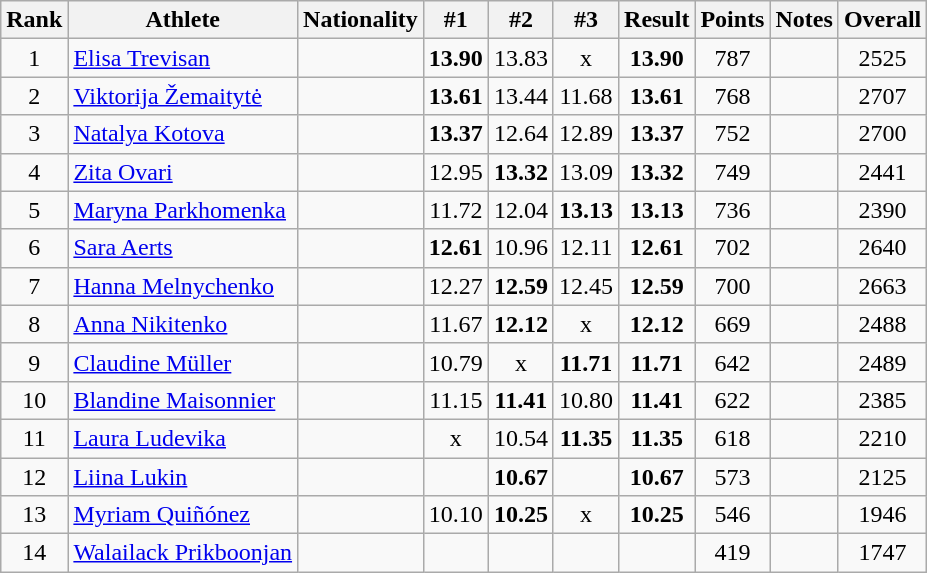<table class="wikitable sortable" style="text-align:center">
<tr>
<th>Rank</th>
<th>Athlete</th>
<th>Nationality</th>
<th>#1</th>
<th>#2</th>
<th>#3</th>
<th>Result</th>
<th>Points</th>
<th>Notes</th>
<th>Overall</th>
</tr>
<tr>
<td>1</td>
<td align=left><a href='#'>Elisa Trevisan</a></td>
<td align=left></td>
<td><strong>13.90</strong></td>
<td>13.83</td>
<td>x</td>
<td><strong>13.90</strong></td>
<td>787</td>
<td></td>
<td>2525</td>
</tr>
<tr>
<td>2</td>
<td align=left><a href='#'>Viktorija Žemaitytė</a></td>
<td align=left></td>
<td><strong>13.61</strong></td>
<td>13.44</td>
<td>11.68</td>
<td><strong>13.61</strong></td>
<td>768</td>
<td></td>
<td>2707</td>
</tr>
<tr>
<td>3</td>
<td align=left><a href='#'>Natalya Kotova</a></td>
<td align=left></td>
<td><strong>13.37</strong></td>
<td>12.64</td>
<td>12.89</td>
<td><strong>13.37</strong></td>
<td>752</td>
<td></td>
<td>2700</td>
</tr>
<tr>
<td>4</td>
<td align=left><a href='#'>Zita Ovari</a></td>
<td align=left></td>
<td>12.95</td>
<td><strong>13.32</strong></td>
<td>13.09</td>
<td><strong>13.32</strong></td>
<td>749</td>
<td></td>
<td>2441</td>
</tr>
<tr>
<td>5</td>
<td align=left><a href='#'>Maryna Parkhomenka</a></td>
<td align=left></td>
<td>11.72</td>
<td>12.04</td>
<td><strong>13.13</strong></td>
<td><strong>13.13</strong></td>
<td>736</td>
<td></td>
<td>2390</td>
</tr>
<tr>
<td>6</td>
<td align=left><a href='#'>Sara Aerts</a></td>
<td align=left></td>
<td><strong>12.61</strong></td>
<td>10.96</td>
<td>12.11</td>
<td><strong>12.61</strong></td>
<td>702</td>
<td></td>
<td>2640</td>
</tr>
<tr>
<td>7</td>
<td align=left><a href='#'>Hanna Melnychenko</a></td>
<td align=left></td>
<td>12.27</td>
<td><strong>12.59</strong></td>
<td>12.45</td>
<td><strong>12.59</strong></td>
<td>700</td>
<td></td>
<td>2663</td>
</tr>
<tr>
<td>8</td>
<td align=left><a href='#'>Anna Nikitenko</a></td>
<td align=left></td>
<td>11.67</td>
<td><strong>12.12</strong></td>
<td>x</td>
<td><strong>12.12</strong></td>
<td>669</td>
<td></td>
<td>2488</td>
</tr>
<tr>
<td>9</td>
<td align=left><a href='#'>Claudine Müller</a></td>
<td align=left></td>
<td>10.79</td>
<td>x</td>
<td><strong>11.71</strong></td>
<td><strong>11.71</strong></td>
<td>642</td>
<td></td>
<td>2489</td>
</tr>
<tr>
<td>10</td>
<td align=left><a href='#'>Blandine Maisonnier</a></td>
<td align=left></td>
<td>11.15</td>
<td><strong>11.41</strong></td>
<td>10.80</td>
<td><strong>11.41</strong></td>
<td>622</td>
<td></td>
<td>2385</td>
</tr>
<tr>
<td>11</td>
<td align=left><a href='#'>Laura Ludevika</a></td>
<td align=left></td>
<td>x</td>
<td>10.54</td>
<td><strong>11.35</strong></td>
<td><strong>11.35</strong></td>
<td>618</td>
<td></td>
<td>2210</td>
</tr>
<tr>
<td>12</td>
<td align=left><a href='#'>Liina Lukin</a></td>
<td align=left></td>
<td></td>
<td><strong>10.67</strong></td>
<td></td>
<td><strong>10.67</strong></td>
<td>573</td>
<td></td>
<td>2125</td>
</tr>
<tr>
<td>13</td>
<td align=left><a href='#'>Myriam Quiñónez</a></td>
<td align=left></td>
<td>10.10</td>
<td><strong>10.25</strong></td>
<td>x</td>
<td><strong>10.25</strong></td>
<td>546</td>
<td></td>
<td>1946</td>
</tr>
<tr>
<td>14</td>
<td align=left><a href='#'>Walailack Prikboonjan</a></td>
<td align=left></td>
<td></td>
<td></td>
<td><strong></strong></td>
<td><strong></strong></td>
<td>419</td>
<td></td>
<td>1747</td>
</tr>
</table>
